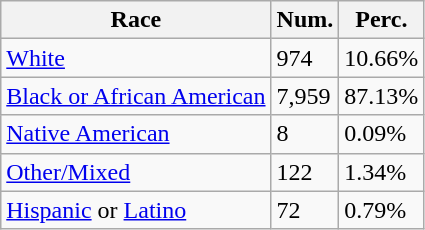<table class="wikitable">
<tr>
<th>Race</th>
<th>Num.</th>
<th>Perc.</th>
</tr>
<tr>
<td><a href='#'>White</a></td>
<td>974</td>
<td>10.66%</td>
</tr>
<tr>
<td><a href='#'>Black or African American</a></td>
<td>7,959</td>
<td>87.13%</td>
</tr>
<tr>
<td><a href='#'>Native American</a></td>
<td>8</td>
<td>0.09%</td>
</tr>
<tr>
<td><a href='#'>Other/Mixed</a></td>
<td>122</td>
<td>1.34%</td>
</tr>
<tr>
<td><a href='#'>Hispanic</a> or <a href='#'>Latino</a></td>
<td>72</td>
<td>0.79%</td>
</tr>
</table>
